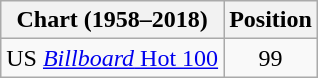<table class="wikitable">
<tr>
<th>Chart (1958–2018)</th>
<th>Position</th>
</tr>
<tr>
<td>US <a href='#'><em>Billboard</em> Hot 100</a></td>
<td style="text-align:center;">99</td>
</tr>
</table>
